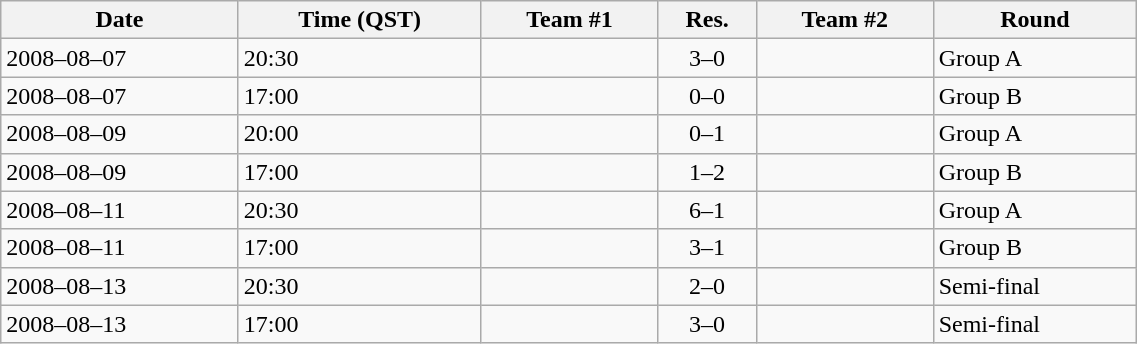<table class="wikitable" style="text-align: left;" width="60%">
<tr>
<th>Date</th>
<th>Time (QST)</th>
<th>Team #1</th>
<th>Res.</th>
<th>Team #2</th>
<th>Round</th>
</tr>
<tr>
<td>2008–08–07</td>
<td>20:30</td>
<td></td>
<td style="text-align:center;">3–0</td>
<td></td>
<td>Group A</td>
</tr>
<tr>
<td>2008–08–07</td>
<td>17:00</td>
<td></td>
<td style="text-align:center;">0–0</td>
<td></td>
<td>Group B</td>
</tr>
<tr>
<td>2008–08–09</td>
<td>20:00</td>
<td></td>
<td style="text-align:center;">0–1</td>
<td></td>
<td>Group A</td>
</tr>
<tr>
<td>2008–08–09</td>
<td>17:00</td>
<td></td>
<td style="text-align:center;">1–2</td>
<td></td>
<td>Group B</td>
</tr>
<tr>
<td>2008–08–11</td>
<td>20:30</td>
<td></td>
<td style="text-align:center;">6–1</td>
<td></td>
<td>Group A</td>
</tr>
<tr>
<td>2008–08–11</td>
<td>17:00</td>
<td></td>
<td style="text-align:center;">3–1</td>
<td></td>
<td>Group B</td>
</tr>
<tr>
<td>2008–08–13</td>
<td>20:30</td>
<td></td>
<td style="text-align:center;">2–0</td>
<td></td>
<td>Semi-final</td>
</tr>
<tr>
<td>2008–08–13</td>
<td>17:00</td>
<td></td>
<td style="text-align:center;">3–0</td>
<td></td>
<td>Semi-final</td>
</tr>
</table>
